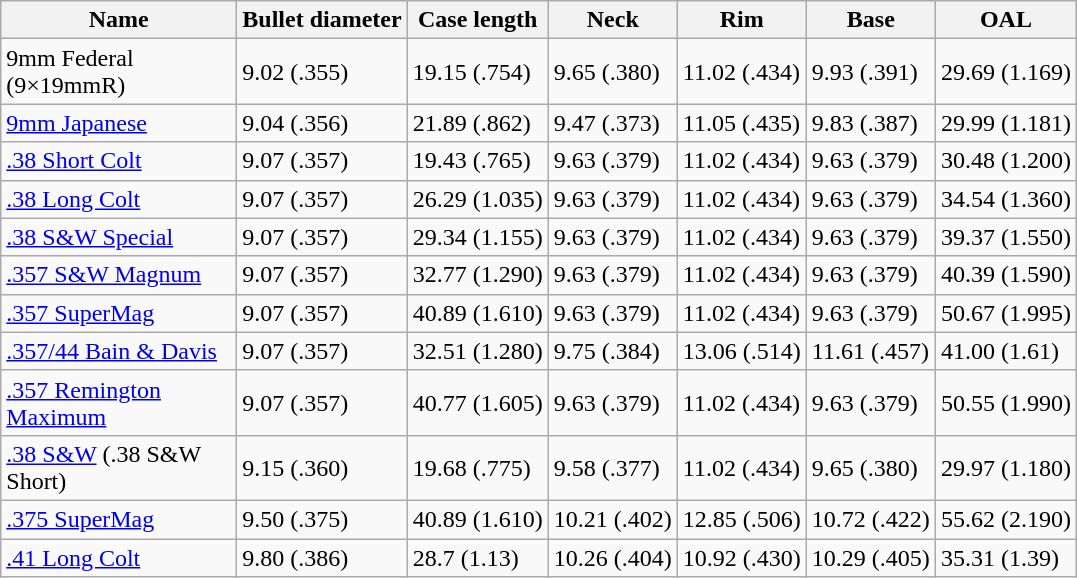<table class="wikitable sortable" ="font-size: 9pt; width:700px; text-align:center">
<tr>
<th style="width:150px">Name</th>
<th>Bullet diameter</th>
<th>Case length</th>
<th>Neck</th>
<th>Rim</th>
<th>Base</th>
<th>OAL</th>
</tr>
<tr>
<td>9mm Federal (9×19mmR)</td>
<td>9.02 (.355)</td>
<td>19.15 (.754)</td>
<td>9.65 (.380)</td>
<td>11.02 (.434)</td>
<td>9.93 (.391)</td>
<td>29.69 (1.169)</td>
</tr>
<tr>
<td><a href='#'>9mm Japanese</a></td>
<td>9.04 (.356)</td>
<td>21.89 (.862)</td>
<td>9.47 (.373)</td>
<td>11.05 (.435)</td>
<td>9.83 (.387)</td>
<td>29.99 (1.181)</td>
</tr>
<tr>
<td><a href='#'>.38 Short Colt</a></td>
<td>9.07 (.357)</td>
<td>19.43 (.765)</td>
<td>9.63 (.379)</td>
<td>11.02 (.434)</td>
<td>9.63 (.379)</td>
<td>30.48 (1.200)</td>
</tr>
<tr>
<td><a href='#'>.38 Long Colt</a></td>
<td>9.07 (.357)</td>
<td>26.29 (1.035)</td>
<td>9.63 (.379)</td>
<td>11.02 (.434)</td>
<td>9.63 (.379)</td>
<td>34.54 (1.360)</td>
</tr>
<tr>
<td><a href='#'>.38 S&W Special</a></td>
<td>9.07 (.357)</td>
<td>29.34 (1.155)</td>
<td>9.63 (.379)</td>
<td>11.02 (.434)</td>
<td>9.63 (.379)</td>
<td>39.37 (1.550)</td>
</tr>
<tr>
<td><a href='#'>.357 S&W Magnum</a></td>
<td>9.07 (.357)</td>
<td>32.77 (1.290)</td>
<td>9.63 (.379)</td>
<td>11.02 (.434)</td>
<td>9.63 (.379)</td>
<td>40.39 (1.590)</td>
</tr>
<tr>
<td><a href='#'>.357 SuperMag</a></td>
<td>9.07 (.357)</td>
<td>40.89 (1.610)</td>
<td>9.63 (.379)</td>
<td>11.02 (.434)</td>
<td>9.63 (.379)</td>
<td>50.67 (1.995)</td>
</tr>
<tr>
<td><a href='#'>.357/44 Bain & Davis</a></td>
<td>9.07 (.357)</td>
<td>32.51 (1.280)</td>
<td>9.75 (.384)</td>
<td>13.06 (.514)</td>
<td>11.61 (.457)</td>
<td>41.00 (1.61)</td>
</tr>
<tr>
<td><a href='#'>.357 Remington Maximum</a></td>
<td>9.07 (.357)</td>
<td>40.77 (1.605)</td>
<td>9.63 (.379)</td>
<td>11.02 (.434)</td>
<td>9.63 (.379)</td>
<td>50.55 (1.990)</td>
</tr>
<tr>
<td><a href='#'>.38 S&W</a> (.38 S&W Short)</td>
<td>9.15 (.360)</td>
<td>19.68 (.775)</td>
<td>9.58 (.377)</td>
<td>11.02 (.434)</td>
<td>9.65 (.380)</td>
<td>29.97 (1.180)</td>
</tr>
<tr>
<td><a href='#'>.375 SuperMag</a></td>
<td>9.50 (.375)</td>
<td>40.89 (1.610)</td>
<td>10.21 (.402)</td>
<td>12.85 (.506)</td>
<td>10.72 (.422)</td>
<td>55.62 (2.190)</td>
</tr>
<tr>
<td><a href='#'>.41 Long Colt</a></td>
<td>9.80 (.386)</td>
<td>28.7 (1.13)</td>
<td>10.26 (.404)</td>
<td>10.92 (.430)</td>
<td>10.29 (.405)</td>
<td>35.31 (1.39)</td>
</tr>
</table>
